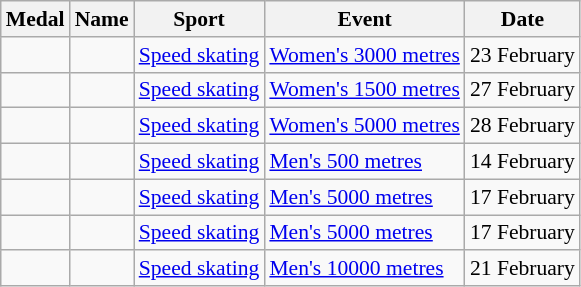<table class="wikitable sortable" style="font-size:90%">
<tr>
<th>Medal</th>
<th>Name</th>
<th>Sport</th>
<th>Event</th>
<th>Date</th>
</tr>
<tr>
<td></td>
<td></td>
<td><a href='#'>Speed skating</a></td>
<td><a href='#'>Women's 3000 metres</a></td>
<td>23 February</td>
</tr>
<tr>
<td></td>
<td></td>
<td><a href='#'>Speed skating</a></td>
<td><a href='#'>Women's 1500 metres</a></td>
<td>27 February</td>
</tr>
<tr>
<td></td>
<td></td>
<td><a href='#'>Speed skating</a></td>
<td><a href='#'>Women's 5000 metres</a></td>
<td>28 February</td>
</tr>
<tr>
<td></td>
<td></td>
<td><a href='#'>Speed skating</a></td>
<td><a href='#'>Men's 500 metres</a></td>
<td>14 February</td>
</tr>
<tr>
<td></td>
<td></td>
<td><a href='#'>Speed skating</a></td>
<td><a href='#'>Men's 5000 metres</a></td>
<td>17 February</td>
</tr>
<tr>
<td></td>
<td></td>
<td><a href='#'>Speed skating</a></td>
<td><a href='#'>Men's 5000 metres</a></td>
<td>17 February</td>
</tr>
<tr>
<td></td>
<td></td>
<td><a href='#'>Speed skating</a></td>
<td><a href='#'>Men's 10000 metres</a></td>
<td>21 February</td>
</tr>
</table>
